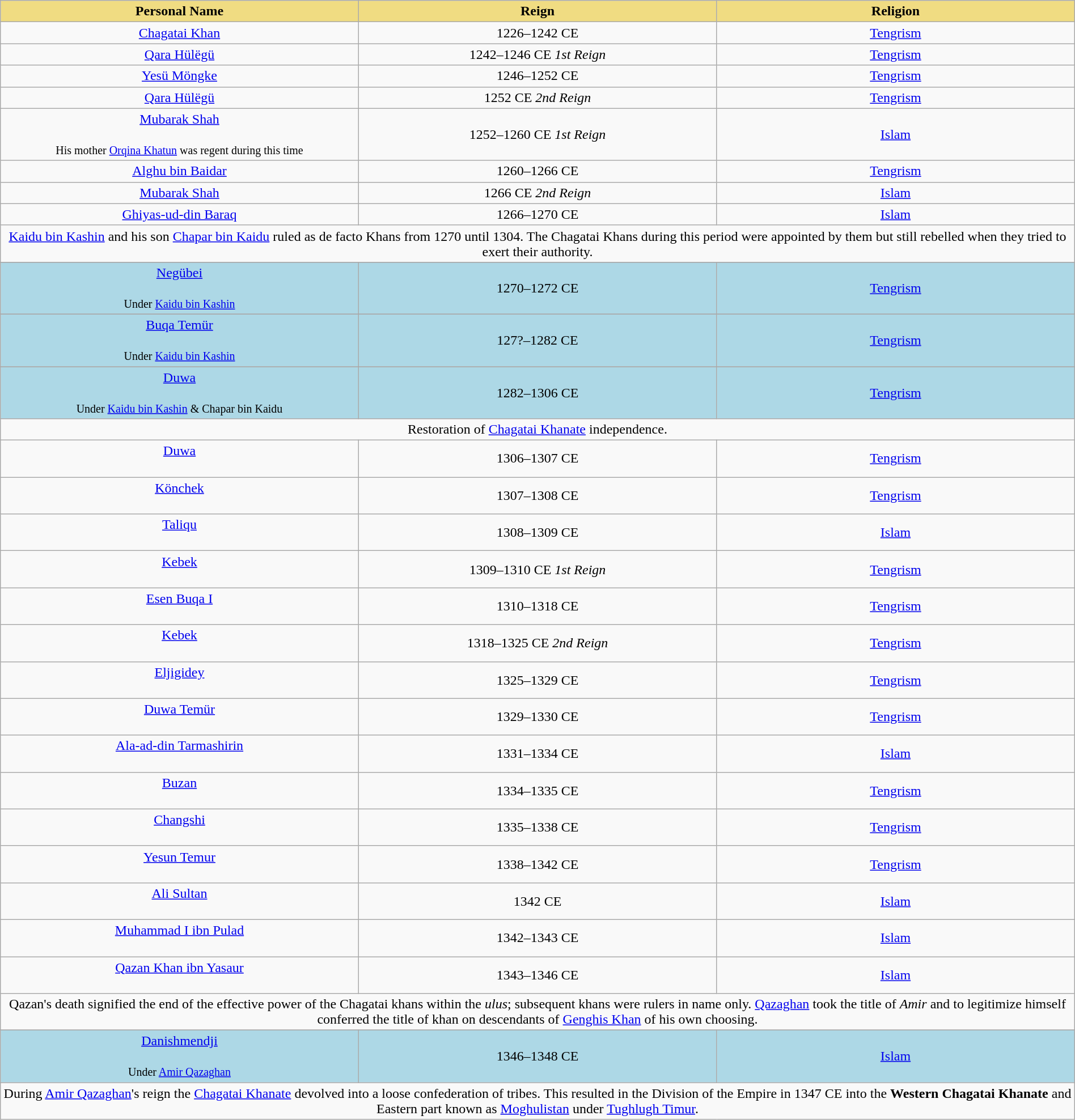<table width=100% class="wikitable">
<tr>
<th style="background-color:#F0DC82" width=25%>Personal Name</th>
<th style="background-color:#F0DC82" width=25%>Reign</th>
<th style="background-color:#F0DC82" width=25%>Religion</th>
</tr>
<tr>
<td align="center"><a href='#'>Chagatai Khan</a> <br> <small> </small></td>
<td align="center">1226–1242 CE</td>
<td align="center"><a href='#'>Tengrism</a></td>
</tr>
<tr>
<td align="center"><a href='#'>Qara Hülëgü</a><br> <small> </small></td>
<td align="center">1242–1246 CE <em>1st Reign</em></td>
<td align="center"><a href='#'>Tengrism</a></td>
</tr>
<tr>
<td align="center"><a href='#'>Yesü Möngke</a><br> <small> </small></td>
<td align="center">1246–1252 CE</td>
<td align="center"><a href='#'>Tengrism</a></td>
</tr>
<tr>
<td align="center"><a href='#'>Qara Hülëgü</a><br> <small> </small></td>
<td align="center">1252 CE <em>2nd Reign</em></td>
<td align="center"><a href='#'>Tengrism</a></td>
</tr>
<tr>
<td align="center"><a href='#'>Mubarak Shah</a><br> <small> </small><br><small>His mother <a href='#'>Orqina Khatun</a> was regent during this time</small></td>
<td align="center">1252–1260 CE <em>1st Reign</em></td>
<td align="center"><a href='#'>Islam</a></td>
</tr>
<tr>
<td align="center"><a href='#'>Alghu bin Baidar</a><br> <small> </small></td>
<td align="center">1260–1266 CE</td>
<td align="center"><a href='#'>Tengrism</a></td>
</tr>
<tr>
<td align="center"><a href='#'>Mubarak Shah</a><br> <small></small></td>
<td align="center">1266 CE <em>2nd Reign</em></td>
<td align="center"><a href='#'>Islam</a></td>
</tr>
<tr>
<td align="center"><a href='#'>Ghiyas-ud-din Baraq</a><br> <small> </small></td>
<td align="center">1266–1270 CE</td>
<td align="center"><a href='#'>Islam</a></td>
</tr>
<tr>
<td colspan="3" align="center"><a href='#'>Kaidu bin Kashin</a> and his son <a href='#'>Chapar bin Kaidu</a> ruled as de facto Khans from 1270 until 1304. The Chagatai Khans during this period were appointed by them but still rebelled when they tried to exert their authority.</td>
</tr>
<tr>
</tr>
<tr style="background:lightblue">
<td align="center"><a href='#'>Negübei</a><br> <small> </small><br><small>Under <a href='#'>Kaidu bin Kashin</a> </small></td>
<td align="center">1270–1272 CE</td>
<td align="center"><a href='#'>Tengrism</a></td>
</tr>
<tr>
</tr>
<tr style="background:lightblue">
<td align="center"><a href='#'>Buqa Temür</a><br> <small> </small><br><small>Under <a href='#'>Kaidu bin Kashin</a> </small></td>
<td align="center">127?–1282 CE</td>
<td align="center"><a href='#'>Tengrism</a></td>
</tr>
<tr>
</tr>
<tr style="background:lightblue">
<td align="center"><a href='#'>Duwa</a><br> <small> </small><br><small>Under <a href='#'>Kaidu bin Kashin</a> & Chapar bin Kaidu</small></td>
<td align="center">1282–1306 CE</td>
<td align="center"><a href='#'>Tengrism</a></td>
</tr>
<tr>
<td colspan="3" align="center">Restoration of <a href='#'>Chagatai Khanate</a> independence.</td>
</tr>
<tr>
<td align="center"><a href='#'>Duwa</a><br> <small> </small><br></td>
<td align="center">1306–1307 CE</td>
<td align="center"><a href='#'>Tengrism</a></td>
</tr>
<tr>
<td align="center"><a href='#'>Könchek</a><br> <small> </small><br></td>
<td align="center">1307–1308 CE</td>
<td align="center"><a href='#'>Tengrism</a></td>
</tr>
<tr>
<td align="center"><a href='#'>Taliqu</a><br> <small> </small><br></td>
<td align="center">1308–1309 CE</td>
<td align="center"><a href='#'>Islam</a></td>
</tr>
<tr>
<td align="center"><a href='#'>Kebek</a><br> <small> </small><br></td>
<td align="center">1309–1310 CE <em>1st Reign</em></td>
<td align="center"><a href='#'>Tengrism</a></td>
</tr>
<tr>
<td align="center"><a href='#'>Esen Buqa I</a><br> <small> </small><br></td>
<td align="center">1310–1318 CE</td>
<td align="center"><a href='#'>Tengrism</a></td>
</tr>
<tr>
<td align="center"><a href='#'>Kebek</a><br> <small> </small><br></td>
<td align="center">1318–1325 CE <em>2nd Reign</em></td>
<td align="center"><a href='#'>Tengrism</a></td>
</tr>
<tr>
<td align="center"><a href='#'>Eljigidey</a><br> <small> </small><br></td>
<td align="center">1325–1329 CE</td>
<td align="center"><a href='#'>Tengrism</a></td>
</tr>
<tr>
<td align="center"><a href='#'>Duwa Temür</a><br> <small> </small><br></td>
<td align="center">1329–1330 CE</td>
<td align="center"><a href='#'>Tengrism</a></td>
</tr>
<tr>
<td align="center"><a href='#'>Ala-ad-din Tarmashirin</a><br> <small> </small><br></td>
<td align="center">1331–1334 CE</td>
<td align="center"><a href='#'>Islam</a></td>
</tr>
<tr>
<td align="center"><a href='#'>Buzan</a><br> <small> </small><br></td>
<td align="center">1334–1335 CE</td>
<td align="center"><a href='#'>Tengrism</a></td>
</tr>
<tr>
<td align="center"><a href='#'>Changshi</a><br> <small> </small><br></td>
<td align="center">1335–1338 CE</td>
<td align="center"><a href='#'>Tengrism</a></td>
</tr>
<tr>
<td align="center"><a href='#'>Yesun Temur</a><br> <small> </small><br></td>
<td align="center">1338–1342 CE</td>
<td align="center"><a href='#'>Tengrism</a></td>
</tr>
<tr>
<td align="center"><a href='#'>Ali Sultan</a><br> <small> </small><br></td>
<td align="center">1342 CE</td>
<td align="center"><a href='#'>Islam</a></td>
</tr>
<tr>
<td align="center"><a href='#'>Muhammad I ibn Pulad</a><br> <small> </small><br></td>
<td align="center">1342–1343 CE</td>
<td align="center"><a href='#'>Islam</a></td>
</tr>
<tr>
<td align="center"><a href='#'>Qazan Khan ibn Yasaur</a><br> <small> </small><br></td>
<td align="center">1343–1346 CE</td>
<td align="center"><a href='#'>Islam</a></td>
</tr>
<tr>
<td colspan="3" align="center">Qazan's death signified the end of the effective power of the Chagatai khans within the <em>ulus</em>; subsequent khans were rulers in name only. <a href='#'>Qazaghan</a> took the title of <em>Amir</em> and to legitimize himself conferred the title of khan on descendants of <a href='#'>Genghis Khan</a> of his own choosing.</td>
</tr>
<tr>
</tr>
<tr style="background:lightblue">
<td align="center"><a href='#'>Danishmendji</a><br> <small> </small><br><small>Under <a href='#'>Amir Qazaghan</a> </small></td>
<td align="center">1346–1348 CE</td>
<td align="center"><a href='#'>Islam</a></td>
</tr>
<tr>
<td colspan="3" align="center">During <a href='#'>Amir Qazaghan</a>'s reign the <a href='#'>Chagatai Khanate</a> devolved into a loose confederation of tribes. This resulted in the Division of the Empire in 1347 CE into the <strong>Western Chagatai Khanate</strong> and Eastern part known as <a href='#'>Moghulistan</a> under <a href='#'>Tughlugh Timur</a>.</td>
</tr>
</table>
